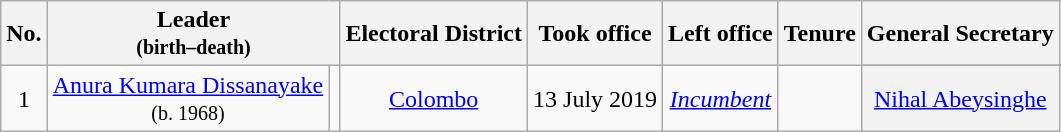<table class="wikitable sortable" style="text-align:center">
<tr>
<th>No.</th>
<th colspan="2">Leader<br><small>(birth–death)</small></th>
<th>Electoral District</th>
<th>Took office</th>
<th>Left office</th>
<th>Tenure</th>
<th>General Secretary </th>
</tr>
<tr>
<td rowspan="2">1</td>
<td rowspan="2"><a href='#'>Anura Kumara Dissanayake</a><br><small>(b. 1968)</small></td>
<td rowspan="2"></td>
<td rowspan="2"><a href='#'>Colombo</a></td>
<td rowspan="2">13 July 2019</td>
<td rowspan="2"><em><a href='#'>Incumbent</a></em></td>
<td rowspan="2"></td>
</tr>
<tr>
<th style="font-weight:normal"><a href='#'>Nihal Abeysinghe</a> <small></small></th>
</tr>
</table>
